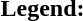<table class="toccolours" style="font-size:100%; white-space:nowrap;">
<tr>
<td><strong>Legend:</strong></td>
<td>      </td>
</tr>
<tr>
<td></td>
</tr>
<tr>
<td></td>
</tr>
</table>
